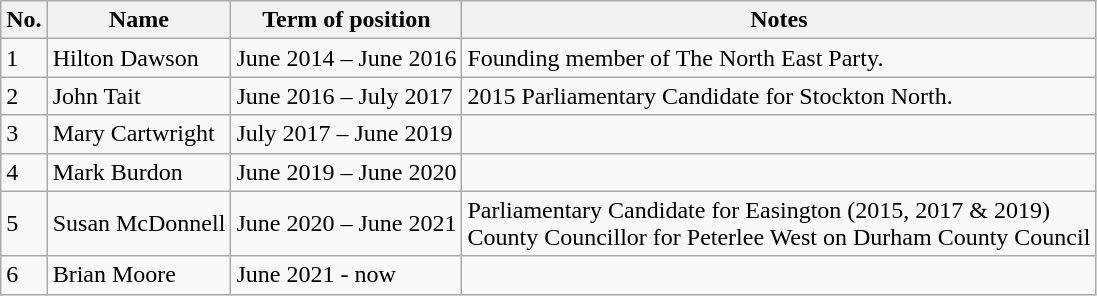<table class="wikitable sortable">
<tr>
<th>No.</th>
<th>Name</th>
<th>Term of position</th>
<th>Notes</th>
</tr>
<tr>
<td>1</td>
<td>Hilton Dawson</td>
<td>June 2014 – June 2016</td>
<td>Founding member of The North East Party.</td>
</tr>
<tr>
<td>2</td>
<td>John Tait</td>
<td>June 2016 – July 2017</td>
<td>2015 Parliamentary Candidate for Stockton North.</td>
</tr>
<tr>
<td>3</td>
<td>Mary Cartwright</td>
<td>July 2017 – June 2019</td>
<td></td>
</tr>
<tr>
<td>4</td>
<td>Mark Burdon</td>
<td>June 2019 – June 2020</td>
<td></td>
</tr>
<tr>
<td>5</td>
<td>Susan McDonnell</td>
<td>June 2020 – June 2021</td>
<td>Parliamentary Candidate for Easington (2015, 2017 & 2019)<br>County Councillor for Peterlee West on Durham County Council</td>
</tr>
<tr>
<td>6</td>
<td>Brian Moore</td>
<td>June 2021 - now</td>
<td></td>
</tr>
</table>
